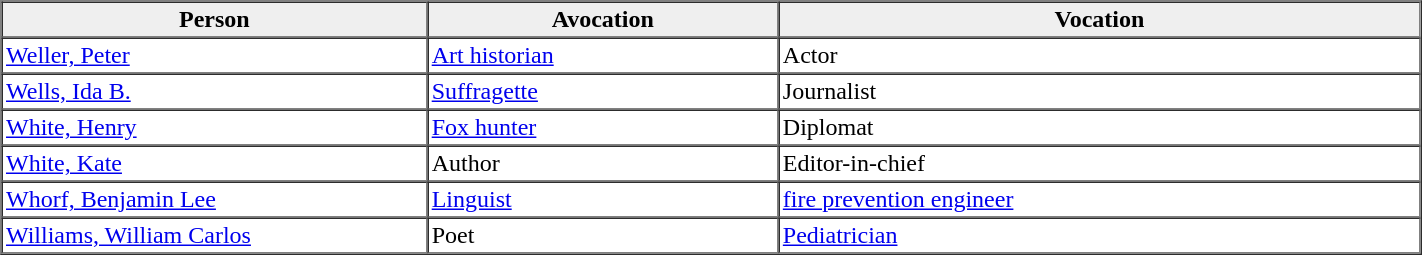<table border=1 cellpadding=2 cellspacing=0 width=75%>
<tr style="background:#efefef">
<th width=30%>Person</th>
<th>Avocation</th>
<th>Vocation</th>
</tr>
<tr>
<td><a href='#'>Weller, Peter</a></td>
<td><a href='#'>Art historian</a></td>
<td>Actor</td>
</tr>
<tr>
<td><a href='#'>Wells, Ida B.</a></td>
<td><a href='#'>Suffragette</a></td>
<td>Journalist</td>
</tr>
<tr>
<td><a href='#'>White, Henry</a></td>
<td><a href='#'>Fox hunter</a></td>
<td>Diplomat</td>
</tr>
<tr>
<td><a href='#'>White, Kate</a></td>
<td>Author</td>
<td>Editor-in-chief</td>
</tr>
<tr>
<td><a href='#'>Whorf, Benjamin Lee</a></td>
<td><a href='#'>Linguist</a></td>
<td><a href='#'>fire prevention engineer</a></td>
</tr>
<tr>
<td><a href='#'>Williams, William Carlos</a></td>
<td>Poet</td>
<td><a href='#'>Pediatrician</a></td>
</tr>
</table>
